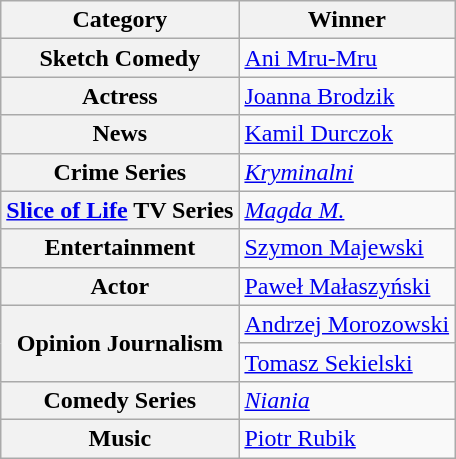<table class="wikitable">
<tr>
<th>Category</th>
<th>Winner</th>
</tr>
<tr>
<th scope="row">Sketch Comedy</th>
<td><a href='#'>Ani Mru-Mru</a></td>
</tr>
<tr>
<th scope="row">Actress</th>
<td><a href='#'>Joanna Brodzik</a></td>
</tr>
<tr>
<th scope="row">News</th>
<td><a href='#'>Kamil Durczok</a></td>
</tr>
<tr>
<th scope="row">Crime Series</th>
<td><em><a href='#'>Kryminalni</a></em></td>
</tr>
<tr>
<th scope="row"><a href='#'>Slice of Life</a> TV Series</th>
<td><em><a href='#'>Magda M.</a></em></td>
</tr>
<tr>
<th scope="row">Entertainment</th>
<td><a href='#'>Szymon Majewski</a></td>
</tr>
<tr>
<th scope="row">Actor</th>
<td><a href='#'>Paweł Małaszyński</a></td>
</tr>
<tr>
<th scope="row" rowspan="2">Opinion Journalism</th>
<td><a href='#'>Andrzej Morozowski</a></td>
</tr>
<tr>
<td><a href='#'>Tomasz Sekielski</a></td>
</tr>
<tr>
<th scope="row">Comedy Series</th>
<td><em><a href='#'>Niania</a></em></td>
</tr>
<tr>
<th scope="row">Music</th>
<td><a href='#'>Piotr Rubik</a></td>
</tr>
</table>
